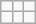<table align="center" class="wikitable" style="margin:1em auto;">
<tr>
<td></td>
<td></td>
<td></td>
</tr>
<tr>
<td></td>
<td></td>
<td></td>
</tr>
</table>
